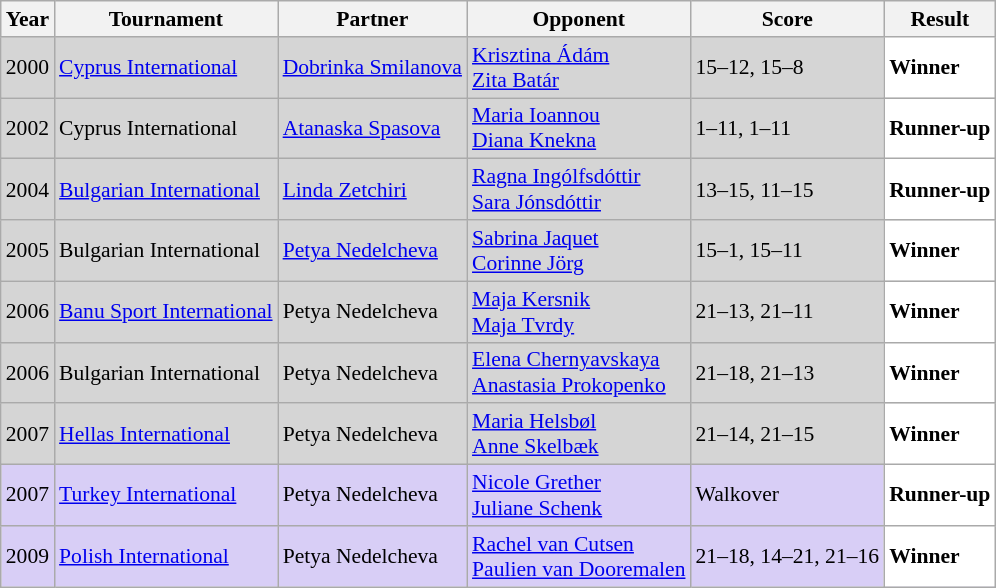<table class="sortable wikitable" style="font-size: 90%;">
<tr>
<th>Year</th>
<th>Tournament</th>
<th>Partner</th>
<th>Opponent</th>
<th>Score</th>
<th>Result</th>
</tr>
<tr style="background:#D5D5D5">
<td align="center">2000</td>
<td align="left"><a href='#'>Cyprus International</a></td>
<td align="left"> <a href='#'>Dobrinka Smilanova</a></td>
<td align="left"> <a href='#'>Krisztina Ádám</a> <br>  <a href='#'>Zita Batár</a></td>
<td align="left">15–12, 15–8</td>
<td style="text-align:left; background:white"> <strong>Winner</strong></td>
</tr>
<tr style="background:#D5D5D5">
<td align="center">2002</td>
<td align="left">Cyprus International</td>
<td align="left"> <a href='#'>Atanaska Spasova</a></td>
<td align="left"> <a href='#'>Maria Ioannou</a> <br>  <a href='#'>Diana Knekna</a></td>
<td align="left">1–11, 1–11</td>
<td style="text-align:left; background:white"> <strong>Runner-up</strong></td>
</tr>
<tr style="background:#D5D5D5">
<td align="center">2004</td>
<td align="left"><a href='#'>Bulgarian International</a></td>
<td align="left"> <a href='#'>Linda Zetchiri</a></td>
<td align="left"> <a href='#'>Ragna Ingólfsdóttir</a> <br>  <a href='#'>Sara Jónsdóttir</a></td>
<td align="left">13–15, 11–15</td>
<td style="text-align:left; background:white"> <strong>Runner-up</strong></td>
</tr>
<tr style="background:#D5D5D5">
<td align="center">2005</td>
<td align="left">Bulgarian International</td>
<td align="left"> <a href='#'>Petya Nedelcheva</a></td>
<td align="left"> <a href='#'>Sabrina Jaquet</a> <br>  <a href='#'>Corinne Jörg</a></td>
<td align="left">15–1, 15–11</td>
<td style="text-align:left; background:white"> <strong>Winner</strong></td>
</tr>
<tr style="background:#D5D5D5">
<td align="center">2006</td>
<td align="left"><a href='#'>Banu Sport International</a></td>
<td align="left"> Petya Nedelcheva</td>
<td align="left"> <a href='#'>Maja Kersnik</a> <br>  <a href='#'>Maja Tvrdy</a></td>
<td align="left">21–13, 21–11</td>
<td style="text-align:left; background:white"> <strong>Winner</strong></td>
</tr>
<tr style="background:#D5D5D5">
<td align="center">2006</td>
<td align="left">Bulgarian International</td>
<td align="left"> Petya Nedelcheva</td>
<td align="left"> <a href='#'>Elena Chernyavskaya</a> <br>  <a href='#'>Anastasia Prokopenko</a></td>
<td align="left">21–18, 21–13</td>
<td style="text-align:left; background:white"> <strong>Winner</strong></td>
</tr>
<tr style="background:#D5D5D5">
<td align="center">2007</td>
<td align="left"><a href='#'>Hellas International</a></td>
<td align="left"> Petya Nedelcheva</td>
<td align="left"> <a href='#'>Maria Helsbøl</a> <br>  <a href='#'>Anne Skelbæk</a></td>
<td align="left">21–14, 21–15</td>
<td style="text-align:left; background:white"> <strong>Winner</strong></td>
</tr>
<tr style="background:#D8CEF6">
<td align="center">2007</td>
<td align="left"><a href='#'>Turkey International</a></td>
<td align="left"> Petya Nedelcheva</td>
<td align="left"> <a href='#'>Nicole Grether</a> <br>  <a href='#'>Juliane Schenk</a></td>
<td align="left">Walkover</td>
<td style="text-align:left; background:white"> <strong>Runner-up</strong></td>
</tr>
<tr style="background:#D8CEF6">
<td align="center">2009</td>
<td align="left"><a href='#'>Polish International</a></td>
<td align="left"> Petya Nedelcheva</td>
<td align="left"> <a href='#'>Rachel van Cutsen</a> <br>  <a href='#'>Paulien van Dooremalen</a></td>
<td align="left">21–18, 14–21, 21–16</td>
<td style="text-align:left; background:white"> <strong>Winner</strong></td>
</tr>
</table>
